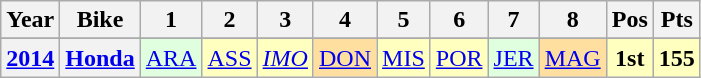<table class="wikitable" style="text-align:center;">
<tr>
<th>Year</th>
<th>Bike</th>
<th>1</th>
<th>2</th>
<th>3</th>
<th>4</th>
<th>5</th>
<th>6</th>
<th>7</th>
<th>8</th>
<th>Pos</th>
<th>Pts</th>
</tr>
<tr>
</tr>
<tr>
<th><a href='#'>2014</a></th>
<th><a href='#'>Honda</a></th>
<td style="background:#DFFFDF;"><a href='#'>ARA</a><br></td>
<td style="background:#FFFFBF;"><a href='#'>ASS</a><br></td>
<td style="background:#FFFFBF;"><em><a href='#'>IMO</a></em><br></td>
<td style="background:#FFDF9F;"><a href='#'>DON</a><br></td>
<td style="background:#FFFFBF;"><a href='#'>MIS</a><br></td>
<td style="background:#FFFFBF;"><a href='#'>POR</a><br></td>
<td style="background:#DFFFDF;"><a href='#'>JER</a><br></td>
<td style="background:#FFDF9F;"><a href='#'>MAG</a><br></td>
<th style="background:#FFFFBF;">1st</th>
<th style="background:#FFFFBF;">155</th>
</tr>
</table>
